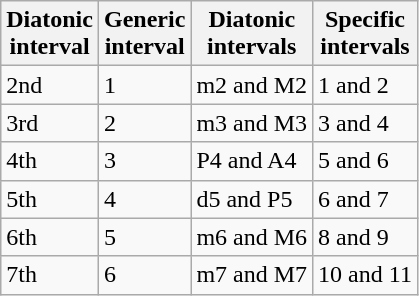<table class="wikitable">
<tr>
<th>Diatonic<br> interval</th>
<th>Generic<br> interval</th>
<th>Diatonic<br> intervals</th>
<th>Specific<br> intervals</th>
</tr>
<tr>
<td>2nd</td>
<td>1</td>
<td>m2 and M2</td>
<td>1 and 2</td>
</tr>
<tr>
<td>3rd</td>
<td>2</td>
<td>m3 and M3</td>
<td>3 and 4</td>
</tr>
<tr>
<td>4th</td>
<td>3</td>
<td>P4 and A4</td>
<td>5 and 6</td>
</tr>
<tr>
<td>5th</td>
<td>4</td>
<td>d5 and P5</td>
<td>6 and 7</td>
</tr>
<tr>
<td>6th</td>
<td>5</td>
<td>m6 and M6</td>
<td>8 and 9</td>
</tr>
<tr>
<td>7th</td>
<td>6</td>
<td>m7 and M7</td>
<td>10 and 11</td>
</tr>
</table>
